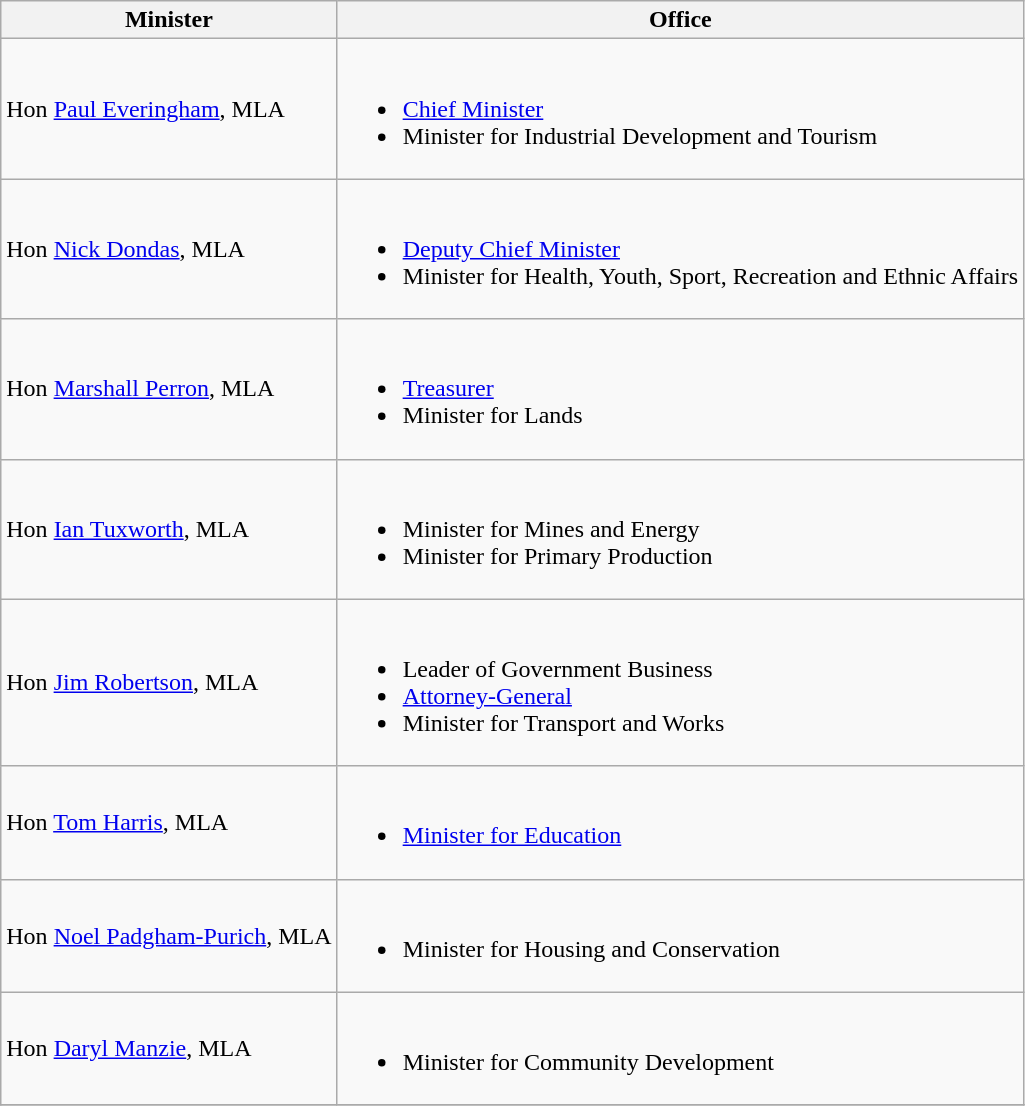<table class="wikitable">
<tr>
<th>Minister</th>
<th>Office</th>
</tr>
<tr>
<td>Hon <a href='#'>Paul Everingham</a>, MLA</td>
<td><br><ul><li><a href='#'>Chief Minister</a></li><li>Minister for Industrial Development and Tourism</li></ul></td>
</tr>
<tr>
<td>Hon <a href='#'>Nick Dondas</a>, MLA</td>
<td><br><ul><li><a href='#'>Deputy Chief Minister</a></li><li>Minister for Health, Youth, Sport, Recreation and Ethnic Affairs</li></ul></td>
</tr>
<tr>
<td>Hon <a href='#'>Marshall Perron</a>, MLA</td>
<td><br><ul><li><a href='#'>Treasurer</a></li><li>Minister for Lands</li></ul></td>
</tr>
<tr>
<td>Hon <a href='#'>Ian Tuxworth</a>, MLA</td>
<td><br><ul><li>Minister for Mines and Energy</li><li>Minister for Primary Production</li></ul></td>
</tr>
<tr>
<td>Hon <a href='#'>Jim Robertson</a>, MLA</td>
<td><br><ul><li>Leader of Government Business</li><li><a href='#'>Attorney-General</a></li><li>Minister for Transport and Works</li></ul></td>
</tr>
<tr>
<td>Hon <a href='#'>Tom Harris</a>, MLA</td>
<td><br><ul><li><a href='#'>Minister for Education</a></li></ul></td>
</tr>
<tr>
<td>Hon <a href='#'>Noel Padgham-Purich</a>, MLA</td>
<td><br><ul><li>Minister for Housing and Conservation</li></ul></td>
</tr>
<tr>
<td>Hon <a href='#'>Daryl Manzie</a>, MLA</td>
<td><br><ul><li>Minister for Community Development</li></ul></td>
</tr>
<tr>
</tr>
</table>
